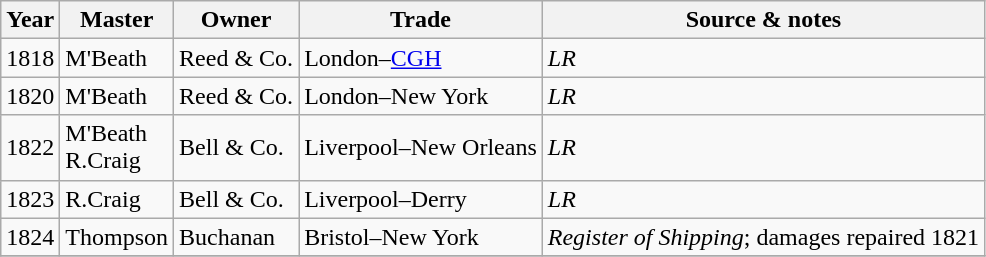<table class=" wikitable">
<tr>
<th>Year</th>
<th>Master</th>
<th>Owner</th>
<th>Trade</th>
<th>Source & notes</th>
</tr>
<tr>
<td>1818</td>
<td>M'Beath</td>
<td>Reed & Co.</td>
<td>London–<a href='#'>CGH</a></td>
<td><em>LR</em></td>
</tr>
<tr>
<td>1820</td>
<td>M'Beath</td>
<td>Reed & Co.</td>
<td>London–New York</td>
<td><em>LR</em></td>
</tr>
<tr>
<td>1822</td>
<td>M'Beath<br>R.Craig</td>
<td>Bell & Co.</td>
<td>Liverpool–New Orleans</td>
<td><em>LR</em></td>
</tr>
<tr>
<td>1823</td>
<td>R.Craig</td>
<td>Bell & Co.</td>
<td>Liverpool–Derry</td>
<td><em>LR</em></td>
</tr>
<tr>
<td>1824</td>
<td>Thompson</td>
<td>Buchanan</td>
<td>Bristol–New York</td>
<td><em>Register of Shipping</em>; damages repaired 1821</td>
</tr>
<tr>
</tr>
</table>
